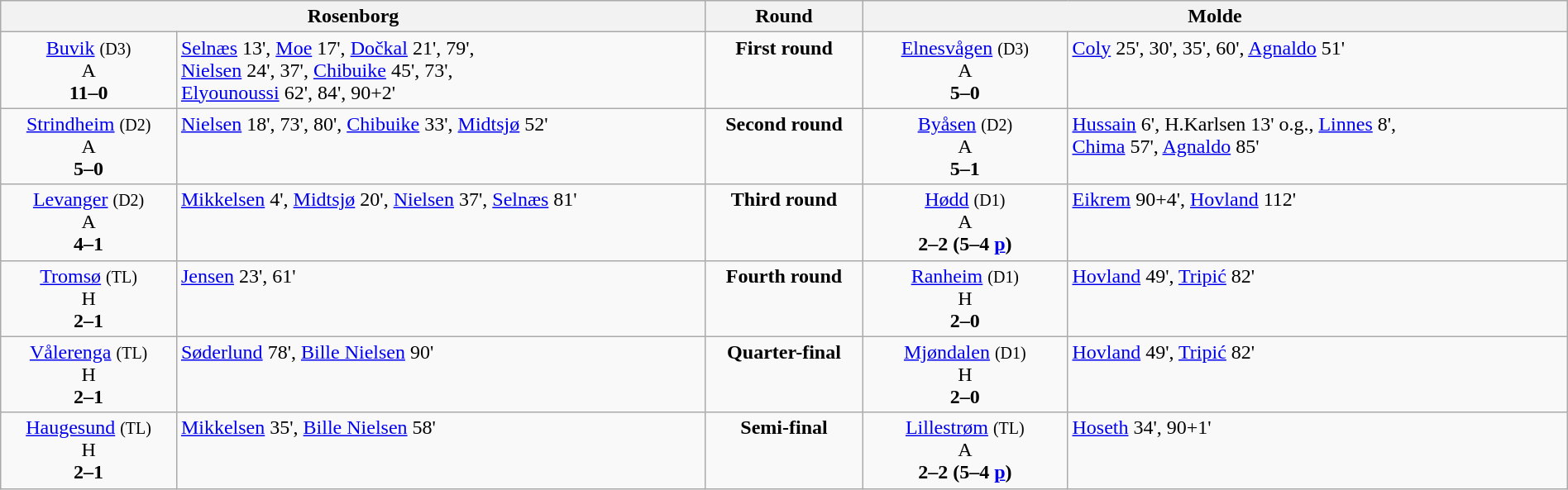<table class=wikitable width=100% style="text-align:center">
<tr valign=top>
<th colspan=2 width=45%>Rosenborg</th>
<th width=10%>Round</th>
<th colspan=2 width=45%>Molde</th>
</tr>
<tr valign=top>
<td><a href='#'>Buvik</a> <small>(D3)</small><br>A<br><strong>11–0</strong></td>
<td align=left><a href='#'>Selnæs</a> 13',  <a href='#'>Moe</a> 17', <a href='#'>Dočkal</a> 21', 79', <br> <a href='#'>Nielsen</a> 24', 37', <a href='#'>Chibuike</a> 45', 73', <br> <a href='#'>Elyounoussi</a> 62', 84', 90+2'</td>
<td><strong>First round</strong></td>
<td><a href='#'>Elnesvågen</a> <small>(D3)</small><br>A<br><strong>5–0</strong></td>
<td align=left><a href='#'>Coly</a> 25', 30', 35', 60', <a href='#'>Agnaldo</a> 51'</td>
</tr>
<tr valign=top>
<td><a href='#'>Strindheim</a> <small>(D2)</small><br>A<br><strong>5–0</strong></td>
<td align=left><a href='#'>Nielsen</a> 18', 73', 80', <a href='#'>Chibuike</a> 33', <a href='#'>Midtsjø</a> 52'</td>
<td><strong>Second round</strong></td>
<td><a href='#'>Byåsen</a> <small>(D2)</small><br>A<br><strong>5–1</strong></td>
<td align=left><a href='#'>Hussain</a> 6', H.Karlsen 13' o.g., <a href='#'>Linnes</a> 8',<br><a href='#'>Chima</a> 57', <a href='#'>Agnaldo</a> 85'</td>
</tr>
<tr valign=top>
<td><a href='#'>Levanger</a> <small>(D2)</small><br>A<br><strong>4–1</strong></td>
<td align=left><a href='#'>Mikkelsen</a> 4', <a href='#'>Midtsjø</a> 20', <a href='#'>Nielsen</a> 37', <a href='#'>Selnæs</a> 81'</td>
<td><strong>Third round</strong></td>
<td><a href='#'>Hødd</a> <small>(D1)</small><br>A<br><strong>2–2 (5–4 <a href='#'>p</a>)</strong></td>
<td align=left><a href='#'>Eikrem</a> 90+4', <a href='#'>Hovland</a> 112'</td>
</tr>
<tr valign=top>
<td><a href='#'>Tromsø</a> <small>(TL)</small><br>H<br><strong>2–1</strong></td>
<td align=left><a href='#'>Jensen</a> 23', 61'</td>
<td><strong>Fourth round</strong></td>
<td><a href='#'>Ranheim</a> <small>(D1)</small><br>H<br><strong>2–0</strong></td>
<td align=left><a href='#'>Hovland</a> 49', <a href='#'>Tripić</a> 82'</td>
</tr>
<tr valign=top>
<td><a href='#'>Vålerenga</a> <small>(TL)</small><br>H<br><strong>2–1</strong></td>
<td align=left><a href='#'>Søderlund</a> 78', <a href='#'>Bille Nielsen</a> 90'</td>
<td><strong>Quarter-final</strong></td>
<td><a href='#'>Mjøndalen</a> <small>(D1)</small><br>H<br><strong>2–0</strong></td>
<td align=left><a href='#'>Hovland</a> 49', <a href='#'>Tripić</a> 82'</td>
</tr>
<tr valign=top>
<td><a href='#'>Haugesund</a> <small>(TL)</small><br>H<br><strong>2–1</strong></td>
<td align=left><a href='#'>Mikkelsen</a> 35', <a href='#'>Bille Nielsen</a> 58'</td>
<td><strong>Semi-final</strong></td>
<td><a href='#'>Lillestrøm</a> <small>(TL)</small><br>A<br><strong>2–2 (5–4 <a href='#'>p</a>)</strong></td>
<td align=left><a href='#'>Hoseth</a> 34', 90+1'</td>
</tr>
</table>
